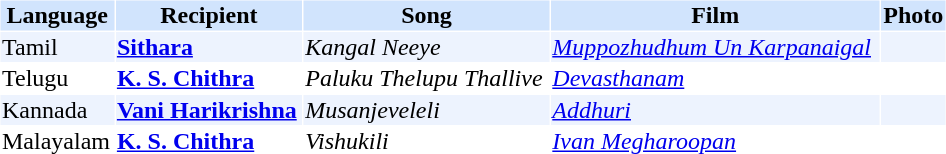<table cellspacing="1" cellpadding="1" border="0" style="width:50%;">
<tr style="background:#d1e4fd;">
<th>Language</th>
<th>Recipient</th>
<th>Song</th>
<th>Film</th>
<th>Photo</th>
</tr>
<tr style="background:#edf3fe;">
<td>Tamil</td>
<td><strong><a href='#'>Sithara</a></strong></td>
<td><em>Kangal Neeye</em></td>
<td><em><a href='#'>Muppozhudhum Un Karpanaigal</a></em></td>
<td></td>
</tr>
<tr>
<td>Telugu</td>
<td><strong><a href='#'>K. S. Chithra</a></strong></td>
<td><em>Paluku Thelupu Thallive</em></td>
<td><em><a href='#'>Devasthanam</a></em></td>
<td></td>
</tr>
<tr style="background:#edf3fe;">
<td>Kannada</td>
<td><strong><a href='#'>Vani Harikrishna</a></strong></td>
<td><em>Musanjeveleli</em></td>
<td><em><a href='#'>Addhuri</a></em></td>
<td></td>
</tr>
<tr>
<td>Malayalam</td>
<td><strong><a href='#'>K. S. Chithra</a></strong></td>
<td><em>Vishukili</em></td>
<td><em><a href='#'>Ivan Megharoopan</a></em></td>
<td></td>
</tr>
</table>
